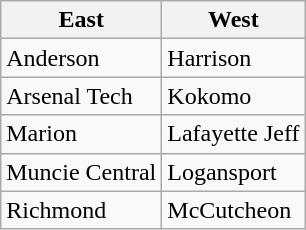<table class="wikitable" style=>
<tr>
<th>East</th>
<th>West</th>
</tr>
<tr>
<td>Anderson</td>
<td>Harrison</td>
</tr>
<tr>
<td>Arsenal Tech</td>
<td>Kokomo</td>
</tr>
<tr>
<td>Marion</td>
<td>Lafayette Jeff</td>
</tr>
<tr>
<td>Muncie Central</td>
<td>Logansport</td>
</tr>
<tr>
<td>Richmond</td>
<td>McCutcheon</td>
</tr>
</table>
